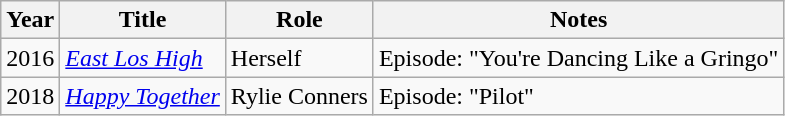<table class="wikitable sortable">
<tr>
<th>Year</th>
<th>Title</th>
<th>Role</th>
<th class=unsortable>Notes</th>
</tr>
<tr>
<td>2016</td>
<td><em><a href='#'>East Los High</a></em></td>
<td>Herself</td>
<td>Episode: "You're Dancing Like a Gringo"</td>
</tr>
<tr>
<td>2018</td>
<td><em><a href='#'>Happy Together</a></em></td>
<td>Rylie Conners</td>
<td>Episode: "Pilot"</td>
</tr>
</table>
